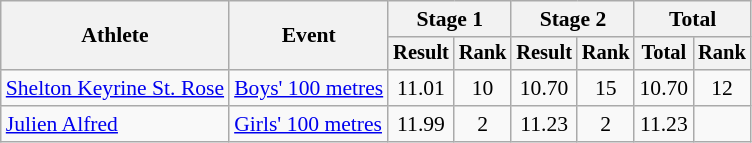<table class="wikitable" style="font-size:90%">
<tr>
<th rowspan=2>Athlete</th>
<th rowspan=2>Event</th>
<th colspan=2>Stage 1</th>
<th colspan=2>Stage 2</th>
<th colspan=2>Total</th>
</tr>
<tr style="font-size:95%">
<th>Result</th>
<th>Rank</th>
<th>Result</th>
<th>Rank</th>
<th>Total</th>
<th>Rank</th>
</tr>
<tr align=center>
<td align=left><a href='#'>Shelton Keyrine St. Rose</a></td>
<td align=left><a href='#'>Boys' 100 metres</a></td>
<td>11.01</td>
<td>10</td>
<td>10.70</td>
<td>15</td>
<td>10.70</td>
<td>12</td>
</tr>
<tr align=center>
<td align=left><a href='#'>Julien Alfred</a></td>
<td align=left><a href='#'>Girls' 100 metres</a></td>
<td>11.99</td>
<td>2</td>
<td>11.23</td>
<td>2</td>
<td>11.23</td>
<td></td>
</tr>
</table>
